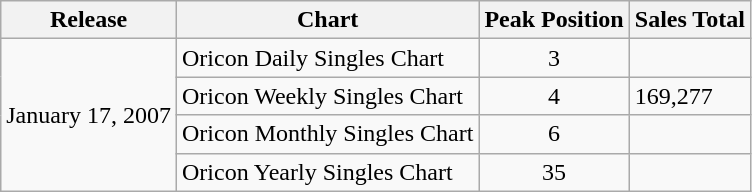<table class="wikitable">
<tr>
<th>Release</th>
<th>Chart</th>
<th>Peak Position</th>
<th>Sales Total</th>
</tr>
<tr>
<td rowspan="4">January 17, 2007</td>
<td>Oricon Daily Singles Chart</td>
<td align="center">3</td>
<td></td>
</tr>
<tr>
<td>Oricon Weekly Singles Chart</td>
<td align="center">4</td>
<td>169,277</td>
</tr>
<tr>
<td>Oricon Monthly Singles Chart</td>
<td align="center">6</td>
<td></td>
</tr>
<tr>
<td>Oricon Yearly Singles Chart</td>
<td align="center">35</td>
<td></td>
</tr>
</table>
